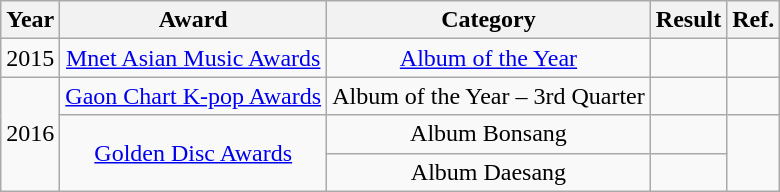<table class="wikitable" style="text-align: center">
<tr>
<th>Year</th>
<th>Award</th>
<th>Category</th>
<th>Result</th>
<th>Ref.</th>
</tr>
<tr>
<td>2015</td>
<td><a href='#'>Mnet Asian Music Awards</a></td>
<td><a href='#'>Album of the Year</a></td>
<td></td>
<td></td>
</tr>
<tr>
<td rowspan="3">2016</td>
<td><a href='#'>Gaon Chart K-pop Awards</a></td>
<td>Album of the Year – 3rd Quarter</td>
<td></td>
<td></td>
</tr>
<tr>
<td rowspan="2"><a href='#'>Golden Disc Awards</a></td>
<td>Album Bonsang</td>
<td></td>
<td rowspan="2"></td>
</tr>
<tr>
<td>Album Daesang</td>
<td></td>
</tr>
</table>
